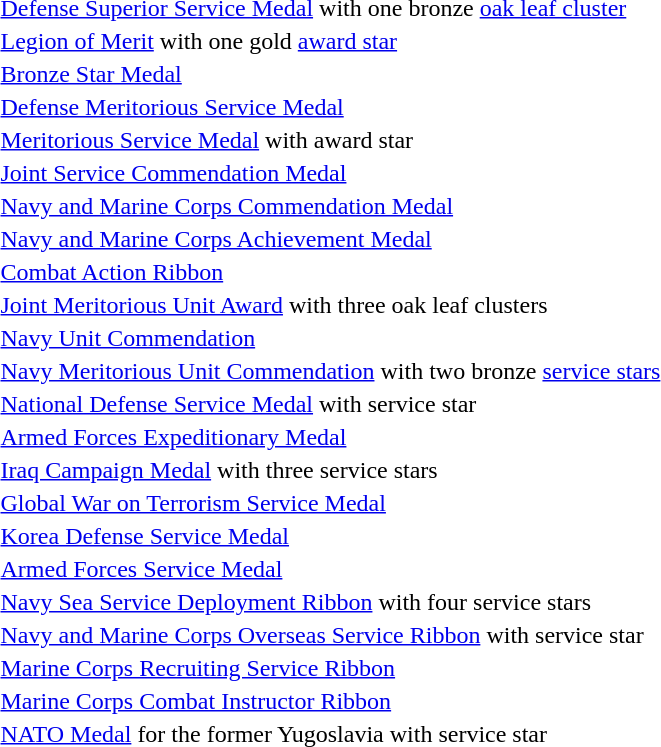<table>
<tr>
<td></td>
<td><a href='#'>Defense Superior Service Medal</a> with one bronze <a href='#'>oak leaf cluster</a></td>
</tr>
<tr>
<td></td>
<td><a href='#'>Legion of Merit</a> with one gold <a href='#'>award star</a></td>
</tr>
<tr>
<td></td>
<td><a href='#'>Bronze Star Medal</a></td>
</tr>
<tr>
<td></td>
<td><a href='#'>Defense Meritorious Service Medal</a></td>
</tr>
<tr>
<td></td>
<td><a href='#'>Meritorious Service Medal</a> with award star</td>
</tr>
<tr>
<td></td>
<td><a href='#'>Joint Service Commendation Medal</a></td>
</tr>
<tr>
<td></td>
<td><a href='#'>Navy and Marine Corps Commendation Medal</a></td>
</tr>
<tr>
<td></td>
<td><a href='#'>Navy and Marine Corps Achievement Medal</a></td>
</tr>
<tr>
<td></td>
<td><a href='#'>Combat Action Ribbon</a></td>
</tr>
<tr>
<td><span></span><span></span><span></span></td>
<td><a href='#'>Joint Meritorious Unit Award</a> with three oak leaf clusters</td>
</tr>
<tr>
<td></td>
<td><a href='#'>Navy Unit Commendation</a></td>
</tr>
<tr>
<td><span></span><span></span></td>
<td><a href='#'>Navy Meritorious Unit Commendation</a> with two bronze <a href='#'>service stars</a></td>
</tr>
<tr>
<td></td>
<td><a href='#'>National Defense Service Medal</a> with service star</td>
</tr>
<tr>
<td></td>
<td><a href='#'>Armed Forces Expeditionary Medal</a></td>
</tr>
<tr>
<td><span></span><span></span><span></span></td>
<td><a href='#'>Iraq Campaign Medal</a> with three service stars</td>
</tr>
<tr>
<td></td>
<td><a href='#'>Global War on Terrorism Service Medal</a></td>
</tr>
<tr>
<td></td>
<td><a href='#'>Korea Defense Service Medal</a></td>
</tr>
<tr>
<td></td>
<td><a href='#'>Armed Forces Service Medal</a></td>
</tr>
<tr>
<td><span></span><span></span><span></span><span></span></td>
<td><a href='#'>Navy Sea Service Deployment Ribbon</a> with four service stars</td>
</tr>
<tr>
<td></td>
<td><a href='#'>Navy and Marine Corps Overseas Service Ribbon</a> with service star</td>
</tr>
<tr>
<td></td>
<td><a href='#'>Marine Corps Recruiting Service Ribbon</a></td>
</tr>
<tr>
<td></td>
<td><a href='#'>Marine Corps Combat Instructor Ribbon</a></td>
</tr>
<tr>
<td></td>
<td><a href='#'>NATO Medal</a> for the former Yugoslavia with service star</td>
</tr>
</table>
